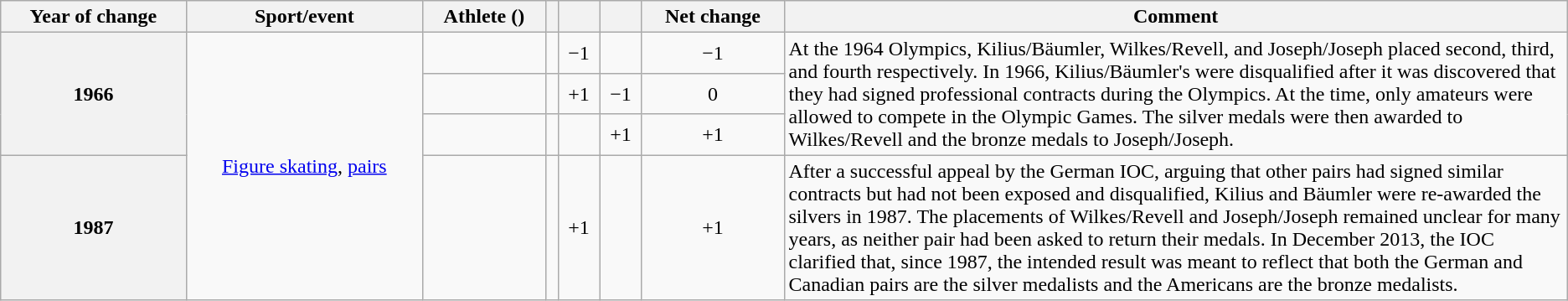<table class="wikitable" style="text-align:center;">
<tr>
<th scope="col">Year of change</th>
<th scope="col">Sport/event</th>
<th scope="col">Athlete ()</th>
<th scope="col"></th>
<th scope="col"></th>
<th scope="col"></th>
<th scope="col">Net change</th>
<th scope="col" style="width:50%">Comment</th>
</tr>
<tr>
<th scope="rowgroup" rowspan="3">1966</th>
<td rowspan="4"><a href='#'>Figure skating</a>, <a href='#'>pairs</a></td>
<td align=left> <br>  </td>
<td></td>
<td>−1</td>
<td></td>
<td>−1</td>
<td rowspan=3 style="text-align:left;">At the 1964 Olympics, Kilius/Bäumler, Wilkes/Revell, and Joseph/Joseph placed second, third, and fourth respectively. In 1966, Kilius/Bäumler's were disqualified after it was discovered that they had signed professional contracts during the Olympics.  At the time, only amateurs were allowed to compete in the Olympic Games. The silver medals were then awarded to Wilkes/Revell and the bronze medals to Joseph/Joseph.</td>
</tr>
<tr>
<td align=left> <br> </td>
<td></td>
<td>+1</td>
<td>−1</td>
<td>0</td>
</tr>
<tr>
<td align=left> <br> </td>
<td></td>
<td></td>
<td>+1</td>
<td>+1</td>
</tr>
<tr>
<th scope="row">1987</th>
<td align=left><br> </td>
<td></td>
<td>+1</td>
<td></td>
<td>+1</td>
<td style="text-align:left;">After a successful appeal by the German IOC, arguing that other pairs had signed similar contracts but had not been exposed and disqualified, Kilius and Bäumler were re-awarded the silvers in 1987. The placements of Wilkes/Revell and Joseph/Joseph remained unclear for many years, as neither pair had been asked to return their medals. In December 2013, the IOC clarified that, since 1987, the intended result was meant to reflect that both the German and Canadian pairs are the silver medalists and the Americans are the bronze medalists.</td>
</tr>
</table>
